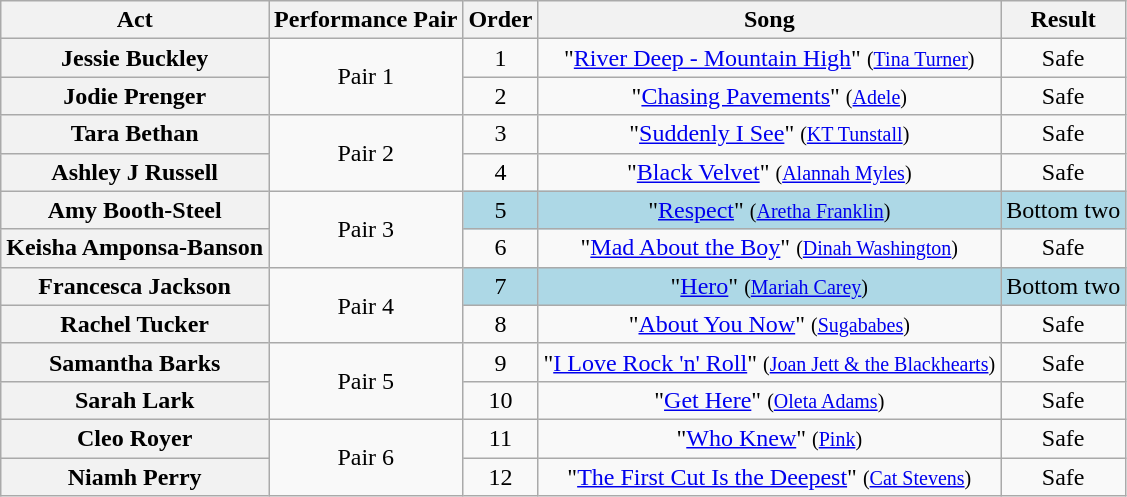<table class="wikitable plainrowheaders" style="text-align:center;">
<tr>
<th scope="col">Act</th>
<th scope="col">Performance Pair</th>
<th scope="col">Order</th>
<th scope="col">Song</th>
<th scope="col">Result</th>
</tr>
<tr>
<th scope="row">Jessie Buckley</th>
<td rowspan="2">Pair 1</td>
<td>1</td>
<td>"<a href='#'>River Deep - Mountain High</a>" <small>(<a href='#'>Tina Turner</a>)</small></td>
<td>Safe</td>
</tr>
<tr>
<th scope="row">Jodie Prenger</th>
<td>2</td>
<td>"<a href='#'>Chasing Pavements</a>" <small>(<a href='#'>Adele</a>)</small></td>
<td>Safe</td>
</tr>
<tr>
<th scope="row">Tara Bethan</th>
<td rowspan="2">Pair 2</td>
<td>3</td>
<td>"<a href='#'>Suddenly I See</a>" <small>(<a href='#'>KT Tunstall</a>)</small></td>
<td>Safe</td>
</tr>
<tr>
<th scope="row">Ashley J Russell</th>
<td>4</td>
<td>"<a href='#'>Black Velvet</a>" <small>(<a href='#'>Alannah Myles</a>)</small></td>
<td>Safe</td>
</tr>
<tr>
<th scope="row">Amy Booth-Steel</th>
<td rowspan="2">Pair 3</td>
<td style = "background:lightblue">5</td>
<td style = "background:lightblue">"<a href='#'>Respect</a>" <small>(<a href='#'>Aretha Franklin</a>)</small></td>
<td style = "background:lightblue">Bottom two</td>
</tr>
<tr>
<th scope="row">Keisha Amponsa-Banson</th>
<td>6</td>
<td>"<a href='#'>Mad About the Boy</a>" <small>(<a href='#'>Dinah Washington</a>)</small></td>
<td>Safe</td>
</tr>
<tr>
<th scope="row">Francesca Jackson</th>
<td rowspan="2">Pair 4</td>
<td style = "background:lightblue">7</td>
<td style = "background:lightblue">"<a href='#'>Hero</a>" <small>(<a href='#'>Mariah Carey</a>)</small></td>
<td style = "background:lightblue">Bottom two</td>
</tr>
<tr>
<th scope="row">Rachel Tucker</th>
<td>8</td>
<td>"<a href='#'>About You Now</a>" <small>(<a href='#'>Sugababes</a>)</small></td>
<td>Safe</td>
</tr>
<tr>
<th scope="row">Samantha Barks</th>
<td rowspan="2">Pair 5</td>
<td>9</td>
<td>"<a href='#'>I Love Rock 'n' Roll</a>" <small>(<a href='#'>Joan Jett & the Blackhearts</a>)</small></td>
<td>Safe</td>
</tr>
<tr>
<th scope="row">Sarah Lark</th>
<td>10</td>
<td>"<a href='#'>Get Here</a>" <small>(<a href='#'>Oleta Adams</a>)</small></td>
<td>Safe</td>
</tr>
<tr>
<th scope="row">Cleo Royer</th>
<td rowspan="2">Pair 6</td>
<td>11</td>
<td>"<a href='#'>Who Knew</a>" <small>(<a href='#'>Pink</a>)</small></td>
<td>Safe</td>
</tr>
<tr>
<th scope="row">Niamh Perry</th>
<td>12</td>
<td>"<a href='#'>The First Cut Is the Deepest</a>" <small>(<a href='#'>Cat Stevens</a>)</small></td>
<td>Safe</td>
</tr>
</table>
